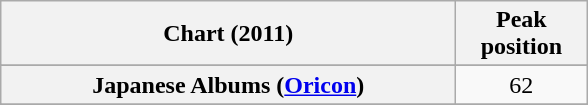<table class="wikitable sortable plainrowheaders">
<tr>
<th style="width:18.5em;">Chart (2011)</th>
<th style="width:5em;">Peak<br>position</th>
</tr>
<tr>
</tr>
<tr>
</tr>
<tr>
</tr>
<tr>
</tr>
<tr>
</tr>
<tr>
</tr>
<tr>
</tr>
<tr>
</tr>
<tr>
</tr>
<tr>
</tr>
<tr>
<th scope="row">Japanese Albums (<a href='#'>Oricon</a>)</th>
<td align="center">62</td>
</tr>
<tr>
</tr>
<tr>
</tr>
<tr>
</tr>
<tr>
</tr>
<tr>
</tr>
<tr>
</tr>
<tr>
</tr>
</table>
